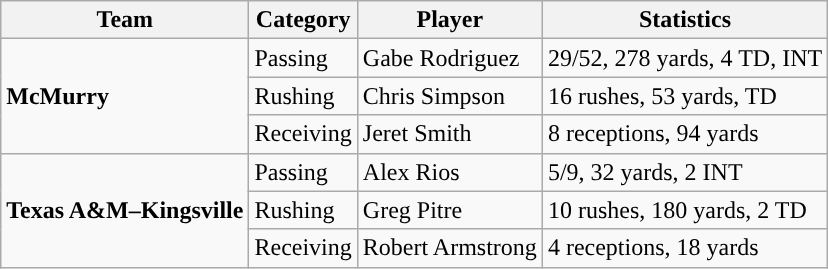<table class="wikitable" style="float: left;">
<tr>
<th>Team</th>
<th>Category</th>
<th>Player</th>
<th>Statistics</th>
</tr>
<tr>
<td rowspan=3><strong>McMurry</strong></td>
<td>Passing</td>
<td>Gabe Rodriguez</td>
<td>29/52, 278 yards, 4 TD, INT</td>
</tr>
<tr>
<td>Rushing</td>
<td>Chris Simpson</td>
<td>16 rushes, 53 yards, TD</td>
</tr>
<tr>
<td>Receiving</td>
<td>Jeret Smith</td>
<td>8 receptions, 94 yards</td>
</tr>
<tr>
<td rowspan=3><strong>Texas A&M–Kingsville</strong></td>
<td>Passing</td>
<td>Alex Rios</td>
<td>5/9, 32 yards, 2 INT</td>
</tr>
<tr>
<td>Rushing</td>
<td>Greg Pitre</td>
<td>10 rushes, 180 yards, 2 TD</td>
</tr>
<tr>
<td>Receiving</td>
<td>Robert Armstrong</td>
<td>4 receptions, 18 yards</td>
</tr>
</table>
